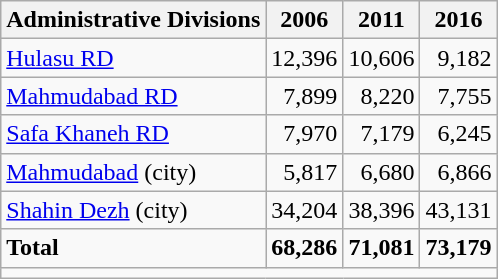<table class="wikitable">
<tr>
<th>Administrative Divisions</th>
<th>2006</th>
<th>2011</th>
<th>2016</th>
</tr>
<tr>
<td><a href='#'>Hulasu RD</a></td>
<td style="text-align: right;">12,396</td>
<td style="text-align: right;">10,606</td>
<td style="text-align: right;">9,182</td>
</tr>
<tr>
<td><a href='#'>Mahmudabad RD</a></td>
<td style="text-align: right;">7,899</td>
<td style="text-align: right;">8,220</td>
<td style="text-align: right;">7,755</td>
</tr>
<tr>
<td><a href='#'>Safa Khaneh RD</a></td>
<td style="text-align: right;">7,970</td>
<td style="text-align: right;">7,179</td>
<td style="text-align: right;">6,245</td>
</tr>
<tr>
<td><a href='#'>Mahmudabad</a> (city)</td>
<td style="text-align: right;">5,817</td>
<td style="text-align: right;">6,680</td>
<td style="text-align: right;">6,866</td>
</tr>
<tr>
<td><a href='#'>Shahin Dezh</a> (city)</td>
<td style="text-align: right;">34,204</td>
<td style="text-align: right;">38,396</td>
<td style="text-align: right;">43,131</td>
</tr>
<tr>
<td><strong>Total</strong></td>
<td style="text-align: right;"><strong>68,286</strong></td>
<td style="text-align: right;"><strong>71,081</strong></td>
<td style="text-align: right;"><strong>73,179</strong></td>
</tr>
<tr>
<td colspan=4></td>
</tr>
</table>
